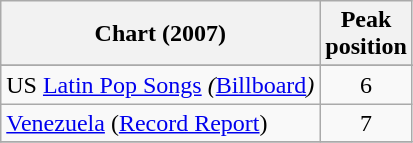<table class="wikitable">
<tr>
<th align="left">Chart (2007)</th>
<th align="left">Peak<br>position</th>
</tr>
<tr>
</tr>
<tr>
<td align="left">US <a href='#'>Latin Pop Songs</a> <em>(</em><a href='#'>Billboard</a><em>)</em> </td>
<td style="text-align:center;">6</td>
</tr>
<tr>
<td align="left"><a href='#'>Venezuela</a> (<a href='#'>Record Report</a>) </td>
<td style="text-align:center;">7</td>
</tr>
<tr>
</tr>
</table>
